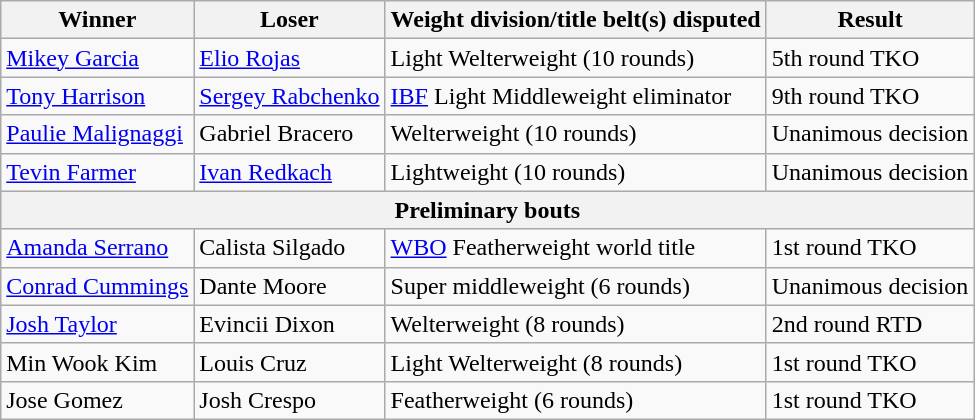<table class=wikitable>
<tr>
<th>Winner</th>
<th>Loser</th>
<th>Weight division/title belt(s) disputed</th>
<th>Result</th>
</tr>
<tr>
<td> <a href='#'>Mikey Garcia</a></td>
<td> <a href='#'>Elio Rojas</a></td>
<td>Light Welterweight (10 rounds)</td>
<td>5th round TKO</td>
</tr>
<tr>
<td> <a href='#'>Tony Harrison</a></td>
<td> <a href='#'>Sergey Rabchenko</a></td>
<td><a href='#'>IBF</a> Light Middleweight eliminator</td>
<td>9th round TKO</td>
</tr>
<tr>
<td> <a href='#'>Paulie Malignaggi</a></td>
<td> Gabriel Bracero</td>
<td>Welterweight (10 rounds)</td>
<td>Unanimous decision</td>
</tr>
<tr>
<td> <a href='#'>Tevin Farmer</a></td>
<td> <a href='#'>Ivan Redkach</a></td>
<td>Lightweight (10 rounds)</td>
<td>Unanimous decision</td>
</tr>
<tr>
<th colspan=4>Preliminary bouts</th>
</tr>
<tr>
<td> <a href='#'>Amanda Serrano</a></td>
<td> Calista Silgado</td>
<td><a href='#'>WBO</a> Featherweight world title</td>
<td>1st round TKO</td>
</tr>
<tr>
<td> <a href='#'>Conrad Cummings</a></td>
<td> Dante Moore</td>
<td>Super middleweight (6 rounds)</td>
<td>Unanimous decision</td>
</tr>
<tr>
<td> <a href='#'>Josh Taylor</a></td>
<td> Evincii Dixon</td>
<td>Welterweight (8 rounds)</td>
<td>2nd round RTD</td>
</tr>
<tr>
<td> Min Wook Kim</td>
<td> Louis Cruz</td>
<td>Light Welterweight (8 rounds)</td>
<td>1st round TKO</td>
</tr>
<tr>
<td> Jose Gomez</td>
<td> Josh Crespo</td>
<td>Featherweight (6 rounds)</td>
<td>1st round TKO</td>
</tr>
</table>
